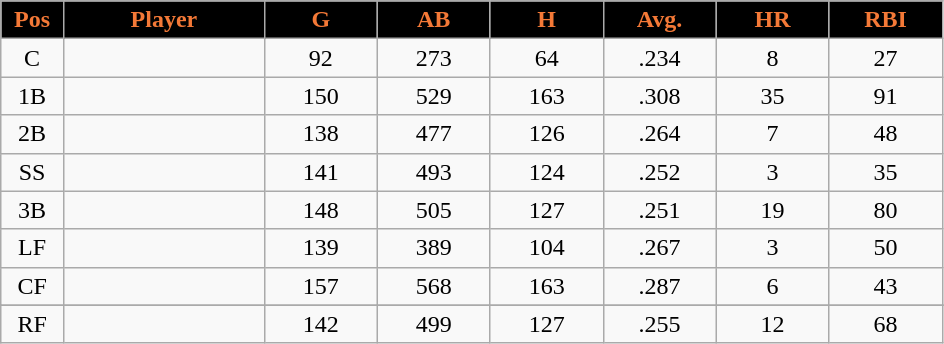<table class="wikitable sortable">
<tr>
<th style="background:black;color:#f47937;" width="5%">Pos</th>
<th style="background:black;color:#f47937;" width="16%">Player</th>
<th style="background:black;color:#f47937;" width="9%">G</th>
<th style="background:black;color:#f47937;" width="9%">AB</th>
<th style="background:black;color:#f47937;" width="9%">H</th>
<th style="background:black;color:#f47937;" width="9%">Avg.</th>
<th style="background:black;color:#f47937;" width="9%">HR</th>
<th style="background:black;color:#f47937;" width="9%">RBI</th>
</tr>
<tr align="center">
<td>C</td>
<td></td>
<td>92</td>
<td>273</td>
<td>64</td>
<td>.234</td>
<td>8</td>
<td>27</td>
</tr>
<tr align="center">
<td>1B</td>
<td></td>
<td>150</td>
<td>529</td>
<td>163</td>
<td>.308</td>
<td>35</td>
<td>91</td>
</tr>
<tr align="center">
<td>2B</td>
<td></td>
<td>138</td>
<td>477</td>
<td>126</td>
<td>.264</td>
<td>7</td>
<td>48</td>
</tr>
<tr align="center">
<td>SS</td>
<td></td>
<td>141</td>
<td>493</td>
<td>124</td>
<td>.252</td>
<td>3</td>
<td>35</td>
</tr>
<tr align="center">
<td>3B</td>
<td></td>
<td>148</td>
<td>505</td>
<td>127</td>
<td>.251</td>
<td>19</td>
<td>80</td>
</tr>
<tr align="center">
<td>LF</td>
<td></td>
<td>139</td>
<td>389</td>
<td>104</td>
<td>.267</td>
<td>3</td>
<td>50</td>
</tr>
<tr align="center">
<td>CF</td>
<td></td>
<td>157</td>
<td>568</td>
<td>163</td>
<td>.287</td>
<td>6</td>
<td>43</td>
</tr>
<tr align="center">
</tr>
<tr align="center">
<td>RF</td>
<td></td>
<td>142</td>
<td>499</td>
<td>127</td>
<td>.255</td>
<td>12</td>
<td>68</td>
</tr>
</table>
